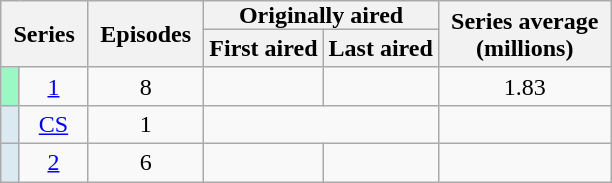<table class="wikitable plainrowheaders" style="text-align:center;">
<tr>
<th scope="col" style="padding:0 8px;" rowspan="2" colspan="2">Series</th>
<th scope="col" style="padding:0 8px;" rowspan="2">Episodes</th>
<th scope="col" style="padding:0 8px;" colspan="2">Originally aired</th>
<th scope="col" style="padding:0 8px;" rowspan="2">Series average<br>(millions)</th>
</tr>
<tr>
<th scope="col">First aired</th>
<th scope="col">Last aired</th>
</tr>
<tr>
<td style="background:#9AF8C4;"></td>
<td><a href='#'>1</a></td>
<td>8</td>
<td></td>
<td></td>
<td>1.83</td>
</tr>
<tr>
<td style="background:#DBE9F3;"></td>
<td><a href='#'>CS</a></td>
<td>1</td>
<td colspan="2"></td>
<td></td>
</tr>
<tr>
<td style="background:#DBE9F3;"></td>
<td><a href='#'>2</a></td>
<td>6</td>
<td></td>
<td></td>
<td></td>
</tr>
</table>
